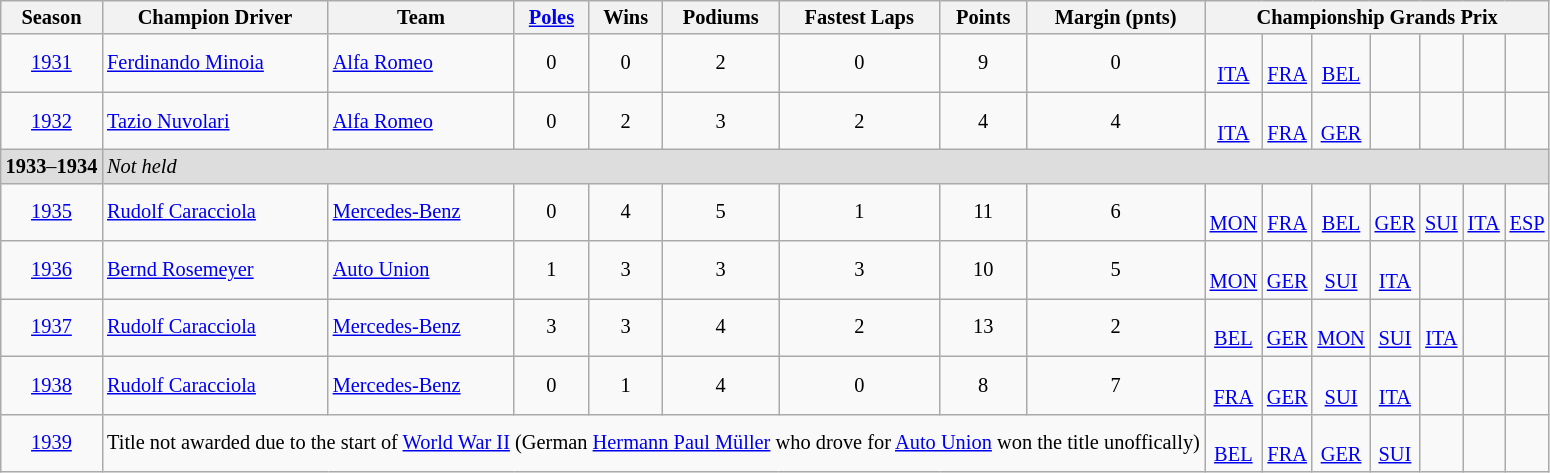<table class="wikitable" style="font-size:85%;">
<tr>
<th>Season</th>
<th>Champion Driver</th>
<th>Team</th>
<th><a href='#'>Poles</a></th>
<th>Wins</th>
<th>Podiums</th>
<th>Fastest Laps</th>
<th>Points</th>
<th>Margin (pnts)</th>
<th colspan=7>Championship Grands Prix</th>
</tr>
<tr>
<td align="center"><a href='#'>1931</a></td>
<td> <a href='#'>Ferdinando Minoia</a></td>
<td><a href='#'>Alfa Romeo</a></td>
<td align="center">0</td>
<td align="center">0</td>
<td align="center">2</td>
<td align="center">0</td>
<td align="center">9</td>
<td align="center">0</td>
<td align="center"><br><a href='#'>ITA</a></td>
<td align="center"><br><a href='#'>FRA</a></td>
<td align="center"><br><a href='#'>BEL</a></td>
<td></td>
<td></td>
<td></td>
<td></td>
</tr>
<tr>
<td align="center"><a href='#'>1932</a></td>
<td> <a href='#'>Tazio Nuvolari</a></td>
<td><a href='#'>Alfa Romeo</a></td>
<td align="center">0</td>
<td align="center">2</td>
<td align="center">3</td>
<td align="center">2</td>
<td align="center">4</td>
<td align="center">4</td>
<td align="center"><br><a href='#'>ITA</a></td>
<td align="center"><br><a href='#'>FRA</a></td>
<td align="center"><br><a href='#'>GER</a></td>
<td></td>
<td></td>
<td></td>
<td></td>
</tr>
<tr style="background:#DDDDDD;">
<td align="center"><strong>1933</strong>–<strong>1934</strong></td>
<td colspan=15><em>Not held</em></td>
</tr>
<tr>
<td align="center"><a href='#'>1935</a></td>
<td> <a href='#'>Rudolf Caracciola</a></td>
<td><a href='#'>Mercedes-Benz</a></td>
<td align="center">0</td>
<td align="center">4</td>
<td align="center">5</td>
<td align="center">1</td>
<td align="center">11</td>
<td align="center">6</td>
<td align="center"><br><a href='#'>MON</a></td>
<td align="center"><br><a href='#'>FRA</a></td>
<td align="center"><br><a href='#'>BEL</a></td>
<td align="center"><br><a href='#'>GER</a></td>
<td align="center"><br><a href='#'>SUI</a></td>
<td align="center"><br><a href='#'>ITA</a></td>
<td align="center"><br><a href='#'>ESP</a></td>
</tr>
<tr>
<td align="center"><a href='#'>1936</a></td>
<td> <a href='#'>Bernd Rosemeyer</a></td>
<td><a href='#'>Auto Union</a></td>
<td align="center">1</td>
<td align="center">3</td>
<td align="center">3</td>
<td align="center">3</td>
<td align="center">10</td>
<td align="center">5</td>
<td align="center"><br><a href='#'>MON</a></td>
<td align="center"><br><a href='#'>GER</a></td>
<td align="center"><br><a href='#'>SUI</a></td>
<td align="center"><br><a href='#'>ITA</a></td>
<td></td>
<td></td>
<td></td>
</tr>
<tr>
<td align="center"><a href='#'>1937</a></td>
<td> <a href='#'>Rudolf Caracciola</a></td>
<td><a href='#'>Mercedes-Benz</a></td>
<td align="center">3</td>
<td align="center">3</td>
<td align="center">4</td>
<td align="center">2</td>
<td align="center">13</td>
<td align="center">2</td>
<td align="center"><br><a href='#'>BEL</a></td>
<td align="center"><br><a href='#'>GER</a></td>
<td align="center"><br><a href='#'>MON</a></td>
<td align="center"><br><a href='#'>SUI</a></td>
<td align="center"><br><a href='#'>ITA</a></td>
<td></td>
<td></td>
</tr>
<tr>
<td align="center"><a href='#'>1938</a></td>
<td> <a href='#'>Rudolf Caracciola</a></td>
<td><a href='#'>Mercedes-Benz</a></td>
<td align="center">0</td>
<td align="center">1</td>
<td align="center">4</td>
<td align="center">0</td>
<td align="center">8</td>
<td align="center">7</td>
<td align="center"><br><a href='#'>FRA</a></td>
<td align="center"><br><a href='#'>GER</a></td>
<td align="center"><br><a href='#'>SUI</a></td>
<td align="center"><br><a href='#'>ITA</a></td>
<td></td>
<td></td>
<td></td>
</tr>
<tr>
<td align="center"><a href='#'>1939</a></td>
<td colspan=8 align=center>Title not awarded due to the start of <a href='#'>World War II</a> (German <a href='#'>Hermann Paul Müller</a> who drove for <a href='#'>Auto Union</a> won the title unoffically)</td>
<td align="center"><br><a href='#'>BEL</a></td>
<td align="center"><br><a href='#'>FRA</a></td>
<td align="center"><br><a href='#'>GER</a></td>
<td align="center"><br><a href='#'>SUI</a></td>
<td></td>
<td></td>
<td></td>
</tr>
</table>
